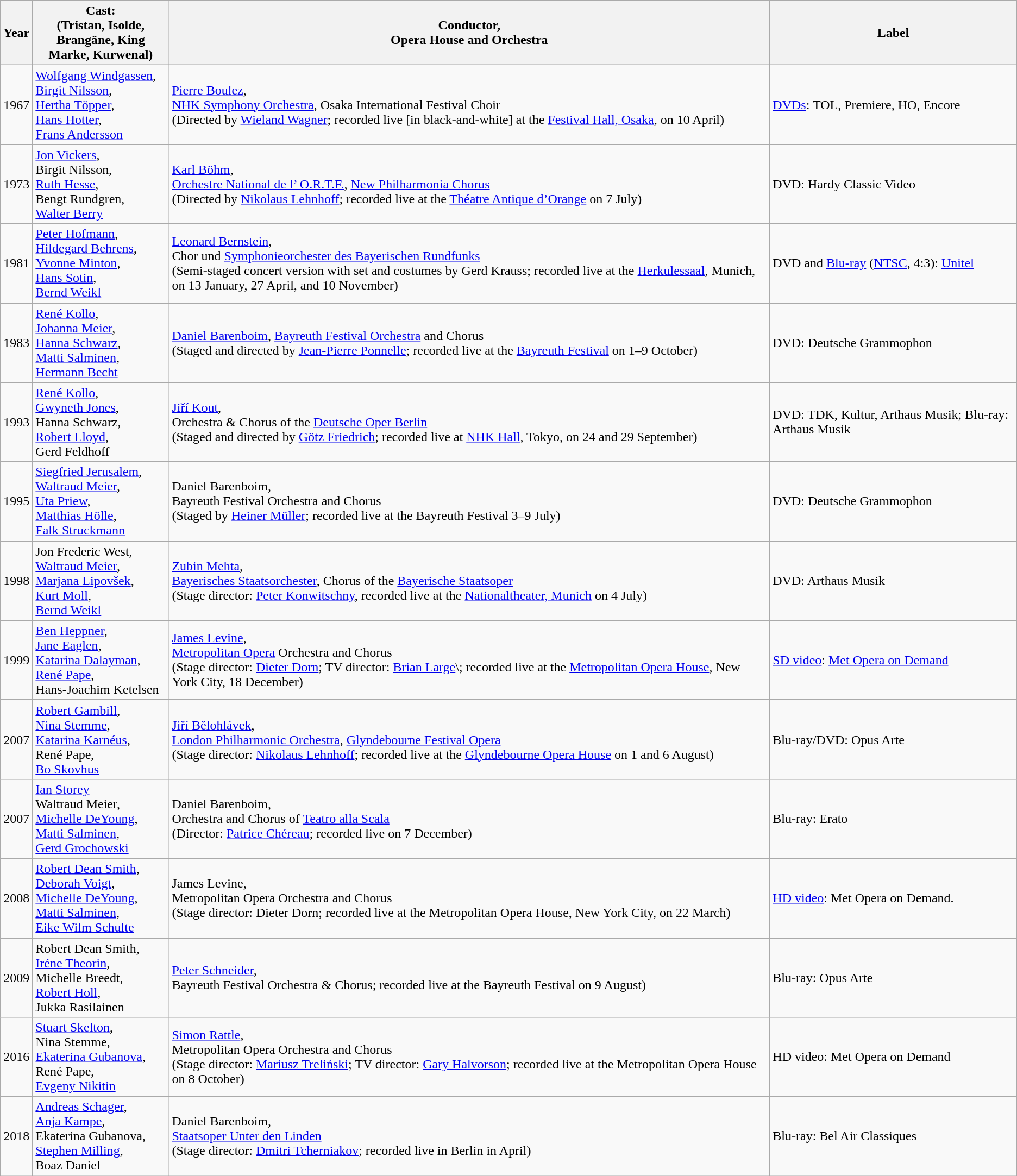<table class="wikitable">
<tr>
<th>Year</th>
<th width="160">Cast:<br>(Tristan, Isolde, Brangäne, King Marke, Kurwenal)</th>
<th>Conductor,<br>Opera House and Orchestra</th>
<th>Label</th>
</tr>
<tr>
<td>1967</td>
<td><a href='#'>Wolfgang Windgassen</a>,<br><a href='#'>Birgit Nilsson</a>,<br><a href='#'>Hertha Töpper</a>,<br><a href='#'>Hans Hotter</a>,<br><a href='#'>Frans Andersson</a></td>
<td><a href='#'>Pierre Boulez</a>,<br><a href='#'>NHK Symphony Orchestra</a>, Osaka International Festival Choir<br>(Directed by <a href='#'>Wieland Wagner</a>; recorded live [in black-and-white] at the <a href='#'>Festival Hall, Osaka</a>, on 10 April)</td>
<td><a href='#'>DVDs</a>: TOL, Premiere, HO, Encore</td>
</tr>
<tr>
<td>1973</td>
<td><a href='#'>Jon Vickers</a>,<br>Birgit Nilsson,<br><a href='#'>Ruth Hesse</a>,<br>Bengt Rundgren,<br><a href='#'>Walter Berry</a></td>
<td><a href='#'>Karl Böhm</a>,<br><a href='#'>Orchestre National de l’ O.R.T.F.</a>, <a href='#'>New Philharmonia Chorus</a><br>(Directed by <a href='#'>Nikolaus Lehnhoff</a>; recorded live at the <a href='#'>Théatre Antique d’Orange</a> on 7 July)</td>
<td>DVD: Hardy Classic Video</td>
</tr>
<tr>
<td>1981</td>
<td><a href='#'>Peter Hofmann</a>,<br><a href='#'>Hildegard Behrens</a>,<br><a href='#'>Yvonne Minton</a>,<br><a href='#'>Hans Sotin</a>,<br><a href='#'>Bernd Weikl</a></td>
<td><a href='#'>Leonard Bernstein</a>,<br>Chor und <a href='#'>Symphonieorchester des Bayerischen Rundfunks</a><br>(Semi-staged concert version with set and costumes by Gerd Krauss; recorded live at the <a href='#'>Herkulessaal</a>, Munich, on 13 January, 27 April, and 10 November)</td>
<td>DVD and <a href='#'>Blu-ray</a> (<a href='#'>NTSC</a>, 4:3): <a href='#'>Unitel</a></td>
</tr>
<tr>
<td>1983</td>
<td><a href='#'>René Kollo</a>,<br><a href='#'>Johanna Meier</a>,<br><a href='#'>Hanna Schwarz</a>,<br><a href='#'>Matti Salminen</a>,<br><a href='#'>Hermann Becht</a></td>
<td><a href='#'>Daniel Barenboim</a>, <a href='#'>Bayreuth Festival Orchestra</a> and Chorus<br>(Staged and directed by <a href='#'>Jean-Pierre Ponnelle</a>; recorded live at the <a href='#'>Bayreuth Festival</a> on 1–9 October)</td>
<td>DVD: Deutsche Grammophon</td>
</tr>
<tr>
<td>1993</td>
<td><a href='#'>René Kollo</a>,<br><a href='#'>Gwyneth Jones</a>,<br>Hanna Schwarz,<br><a href='#'>Robert Lloyd</a>,<br>Gerd Feldhoff</td>
<td><a href='#'>Jiří Kout</a>,<br>Orchestra & Chorus of the <a href='#'>Deutsche Oper Berlin</a><br>(Staged and directed by <a href='#'>Götz Friedrich</a>; recorded live at <a href='#'>NHK Hall</a>, Tokyo, on 24 and 29 September)</td>
<td>DVD: TDK, Kultur, Arthaus Musik; Blu-ray: Arthaus Musik</td>
</tr>
<tr>
<td>1995</td>
<td><a href='#'>Siegfried Jerusalem</a>,<br><a href='#'>Waltraud Meier</a>,<br><a href='#'>Uta Priew</a>,<br><a href='#'>Matthias Hölle</a>,<br><a href='#'>Falk Struckmann</a></td>
<td>Daniel Barenboim,<br>Bayreuth Festival Orchestra and Chorus<br>(Staged by <a href='#'>Heiner Müller</a>; recorded live at the Bayreuth Festival 3–9 July)</td>
<td>DVD: Deutsche Grammophon</td>
</tr>
<tr>
<td>1998</td>
<td>Jon Frederic West,<br><a href='#'>Waltraud Meier</a>,<br><a href='#'>Marjana Lipovšek</a>,<br><a href='#'>Kurt Moll</a>,<br><a href='#'>Bernd Weikl</a></td>
<td><a href='#'>Zubin Mehta</a>,<br><a href='#'>Bayerisches Staatsorchester</a>, Chorus of the <a href='#'>Bayerische Staatsoper</a><br>(Stage director: <a href='#'>Peter Konwitschny</a>, recorded live at the <a href='#'>Nationaltheater, Munich</a> on 4 July)</td>
<td>DVD: Arthaus Musik</td>
</tr>
<tr>
<td>1999</td>
<td><a href='#'>Ben Heppner</a>,<br><a href='#'>Jane Eaglen</a>,<br><a href='#'>Katarina Dalayman</a>,<br><a href='#'>René Pape</a>,<br>Hans-Joachim Ketelsen</td>
<td><a href='#'>James Levine</a>,<br><a href='#'>Metropolitan Opera</a> Orchestra and Chorus<br>(Stage director: <a href='#'>Dieter Dorn</a>; TV director: <a href='#'>Brian Large</a>\; recorded live at the <a href='#'>Metropolitan Opera House</a>, New York City, 18 December)</td>
<td><a href='#'>SD video</a>: <a href='#'>Met Opera on Demand</a></td>
</tr>
<tr>
<td>2007</td>
<td><a href='#'>Robert Gambill</a>,<br><a href='#'>Nina Stemme</a>,<br><a href='#'>Katarina Karnéus</a>,<br>René Pape,<br><a href='#'>Bo Skovhus</a></td>
<td><a href='#'>Jiří Bělohlávek</a>,<br><a href='#'>London Philharmonic Orchestra</a>, <a href='#'>Glyndebourne Festival Opera</a><br>(Stage director: <a href='#'>Nikolaus Lehnhoff</a>; recorded live at the <a href='#'>Glyndebourne Opera House</a> on 1 and 6 August)</td>
<td>Blu-ray/DVD: Opus Arte</td>
</tr>
<tr>
<td>2007</td>
<td><a href='#'>Ian Storey</a><br>Waltraud Meier,<br><a href='#'>Michelle DeYoung</a>,<br><a href='#'>Matti Salminen</a>,<br><a href='#'>Gerd Grochowski</a></td>
<td>Daniel Barenboim,<br>Orchestra and Chorus of <a href='#'>Teatro alla Scala</a><br>(Director: <a href='#'>Patrice Chéreau</a>; recorded live on 7 December)</td>
<td>Blu-ray: Erato</td>
</tr>
<tr>
<td>2008</td>
<td><a href='#'>Robert Dean Smith</a>,<br><a href='#'>Deborah Voigt</a>,<br><a href='#'>Michelle DeYoung</a>,<br><a href='#'>Matti Salminen</a>,<br><a href='#'>Eike Wilm Schulte</a></td>
<td>James Levine,<br>Metropolitan Opera Orchestra and Chorus<br>(Stage director: Dieter Dorn; recorded live at the Metropolitan Opera House, New York City, on 22 March)</td>
<td><a href='#'>HD video</a>: Met Opera on Demand.</td>
</tr>
<tr>
<td>2009</td>
<td>Robert Dean Smith,<br><a href='#'>Iréne Theorin</a>,<br>Michelle Breedt,<br><a href='#'>Robert Holl</a>,<br>Jukka Rasilainen</td>
<td><a href='#'>Peter Schneider</a>,<br>Bayreuth Festival Orchestra & Chorus; recorded live at the Bayreuth Festival on 9 August)</td>
<td>Blu-ray: Opus Arte</td>
</tr>
<tr>
<td>2016</td>
<td><a href='#'>Stuart Skelton</a>,<br>Nina Stemme,<br><a href='#'>Ekaterina Gubanova</a>,<br>René Pape,<br><a href='#'>Evgeny Nikitin</a></td>
<td><a href='#'>Simon Rattle</a>,<br>Metropolitan Opera Orchestra and Chorus<br>(Stage director: <a href='#'>Mariusz Treliński</a>; TV director: <a href='#'>Gary Halvorson</a>; recorded live at the Metropolitan Opera House on 8 October)</td>
<td>HD video: Met Opera on Demand</td>
</tr>
<tr>
<td>2018</td>
<td><a href='#'>Andreas Schager</a>,<br><a href='#'>Anja Kampe</a>,<br>Ekaterina Gubanova,<br><a href='#'>Stephen Milling</a>,<br>Boaz Daniel</td>
<td>Daniel Barenboim,<br><a href='#'>Staatsoper Unter den Linden</a><br>(Stage director: <a href='#'>Dmitri Tcherniakov</a>; recorded live in Berlin in April)</td>
<td>Blu-ray: Bel Air Classiques</td>
</tr>
</table>
